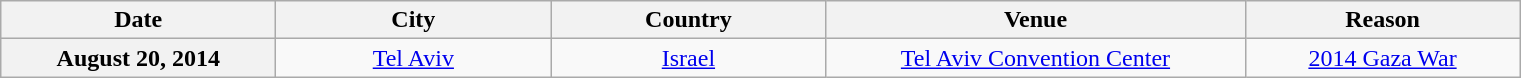<table class="wikitable plainrowheaders" style="text-align:center;">
<tr>
<th scope="col" style="width:11em;">Date</th>
<th scope="col" style="width:11em;">City</th>
<th scope="col" style="width:11em;">Country</th>
<th scope="col" style="width:17em;">Venue</th>
<th scope="col" style="width:11em;">Reason</th>
</tr>
<tr>
<th scope="row" style="text-align:center;">August 20, 2014</th>
<td><a href='#'>Tel Aviv</a></td>
<td><a href='#'>Israel</a></td>
<td><a href='#'>Tel Aviv Convention Center</a></td>
<td><a href='#'>2014 Gaza War</a></td>
</tr>
</table>
